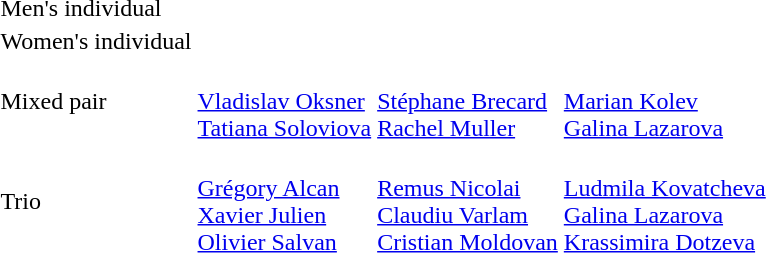<table>
<tr>
<td>Men's individual<br></td>
<td></td>
<td></td>
<td></td>
</tr>
<tr>
<td>Women's individual<br></td>
<td></td>
<td></td>
<td></td>
</tr>
<tr>
<td>Mixed pair<br></td>
<td><br><a href='#'>Vladislav Oksner</a><br><a href='#'>Tatiana Soloviova</a></td>
<td><br><a href='#'>Stéphane Brecard</a><br><a href='#'>Rachel Muller</a></td>
<td><br><a href='#'>Marian Kolev</a><br><a href='#'>Galina Lazarova</a></td>
</tr>
<tr>
<td>Trio<br></td>
<td><br><a href='#'>Grégory Alcan</a><br><a href='#'>Xavier Julien</a><br><a href='#'>Olivier Salvan</a></td>
<td><br><a href='#'>Remus Nicolai</a><br><a href='#'>Claudiu Varlam</a><br><a href='#'>Cristian Moldovan</a></td>
<td><br><a href='#'>Ludmila Kovatcheva</a><br><a href='#'>Galina Lazarova</a><br><a href='#'>Krassimira Dotzeva</a></td>
</tr>
</table>
